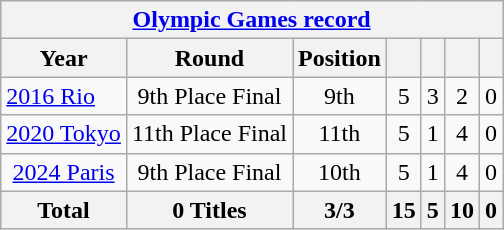<table class="wikitable" style="text-align: center;">
<tr>
<th colspan=10><a href='#'>Olympic Games record</a></th>
</tr>
<tr>
<th>Year</th>
<th>Round</th>
<th>Position</th>
<th></th>
<th></th>
<th></th>
<th></th>
</tr>
<tr>
<td align=left> <a href='#'>2016 Rio</a></td>
<td>9th Place Final</td>
<td>9th</td>
<td>5</td>
<td>3</td>
<td>2</td>
<td>0</td>
</tr>
<tr>
<td align=left> <a href='#'>2020 Tokyo</a></td>
<td>11th Place Final</td>
<td>11th</td>
<td>5</td>
<td>1</td>
<td>4</td>
<td>0</td>
</tr>
<tr>
<td> <a href='#'>2024 Paris</a></td>
<td>9th Place Final</td>
<td>10th</td>
<td>5</td>
<td>1</td>
<td>4</td>
<td>0</td>
</tr>
<tr>
<th>Total</th>
<th>0 Titles</th>
<th>3/3</th>
<th>15</th>
<th>5</th>
<th>10</th>
<th>0</th>
</tr>
</table>
